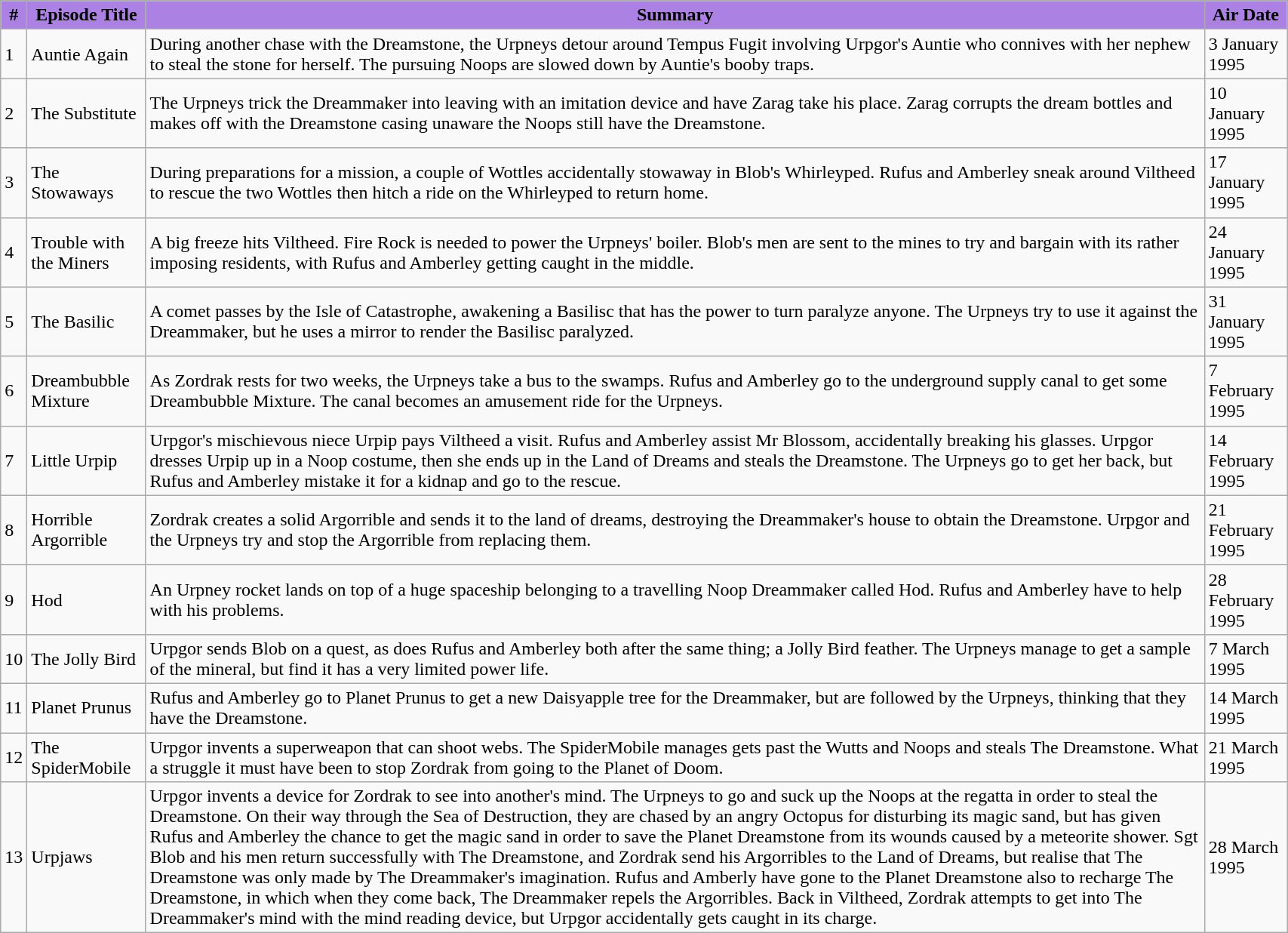<table class="wikitable" width="90%">
<tr>
<th style="background-color: #ab81e3; color:#000; text-align: center;">#</th>
<th style="background-color: #ab81e3; color:#000; text-align: center;">Episode Title</th>
<th style="background-color: #ab81e3; color:#000; text-align: center;">Summary</th>
<th style="background-color: #ab81e3; color:#000; text-align: center;">Air Date</th>
</tr>
<tr>
<td>1</td>
<td>Auntie Again</td>
<td>During another chase with the Dreamstone, the Urpneys detour around Tempus Fugit involving Urpgor's Auntie who connives with her nephew to steal the stone for herself. The pursuing Noops are slowed down by Auntie's booby traps.</td>
<td>3 January 1995</td>
</tr>
<tr>
<td>2</td>
<td>The Substitute</td>
<td>The Urpneys trick the Dreammaker into leaving with an imitation device and have Zarag take his place. Zarag corrupts the dream bottles and makes off with the Dreamstone casing unaware the Noops still have the Dreamstone.</td>
<td>10 January 1995</td>
</tr>
<tr>
<td>3</td>
<td>The Stowaways</td>
<td>During preparations for a mission, a couple of Wottles accidentally stowaway in Blob's Whirleyped. Rufus and Amberley sneak around Viltheed to rescue the two Wottles then hitch a ride on the Whirleyped to return home.</td>
<td>17 January 1995</td>
</tr>
<tr>
<td>4</td>
<td>Trouble with the Miners</td>
<td>A big freeze hits Viltheed. Fire Rock is needed to power the Urpneys' boiler. Blob's men are sent to the mines to try and bargain with its rather imposing residents, with Rufus and Amberley getting caught in the middle.</td>
<td>24 January 1995</td>
</tr>
<tr>
<td>5</td>
<td>The Basilic</td>
<td>A comet passes by the Isle of Catastrophe, awakening a Basilisc that has the power to turn paralyze anyone. The Urpneys try to use it against the Dreammaker, but he uses a mirror to render the Basilisc paralyzed.</td>
<td>31 January 1995</td>
</tr>
<tr>
<td>6</td>
<td>Dreambubble Mixture</td>
<td>As Zordrak rests for two weeks, the Urpneys take a bus to the swamps. Rufus and Amberley go to the underground supply canal to get some Dreambubble Mixture. The canal becomes an amusement ride for the Urpneys.</td>
<td>7 February 1995</td>
</tr>
<tr>
<td>7</td>
<td>Little Urpip</td>
<td>Urpgor's mischievous niece Urpip pays Viltheed a visit. Rufus and Amberley assist Mr Blossom, accidentally breaking his glasses. Urpgor dresses Urpip up in a Noop costume, then she ends up in the Land of Dreams and steals the Dreamstone. The Urpneys go to get her back, but Rufus and Amberley mistake it for a kidnap and go to the rescue.</td>
<td>14 February 1995</td>
</tr>
<tr>
<td>8</td>
<td>Horrible Argorrible</td>
<td>Zordrak creates a solid Argorrible and sends it to the land of dreams, destroying the Dreammaker's house to obtain the Dreamstone. Urpgor and the Urpneys try and stop the Argorrible from replacing them.</td>
<td>21 February 1995</td>
</tr>
<tr>
<td>9</td>
<td>Hod</td>
<td>An Urpney rocket lands on top of a huge spaceship belonging to a travelling Noop Dreammaker called Hod. Rufus and Amberley have to help with his problems.</td>
<td>28 February 1995</td>
</tr>
<tr>
<td>10</td>
<td>The Jolly Bird</td>
<td>Urpgor sends Blob on a quest, as does Rufus and Amberley both after the same thing; a Jolly Bird feather. The Urpneys manage to get a sample of the mineral, but find it has a very limited power life.</td>
<td>7 March 1995</td>
</tr>
<tr>
<td>11</td>
<td>Planet Prunus</td>
<td>Rufus and Amberley go to Planet Prunus to get a new Daisyapple tree for the Dreammaker, but are followed by the Urpneys, thinking that they have the Dreamstone.</td>
<td>14 March 1995</td>
</tr>
<tr>
<td>12</td>
<td>The SpiderMobile</td>
<td>Urpgor invents a superweapon that can shoot webs. The SpiderMobile manages gets past the Wutts and Noops and steals The Dreamstone. What a struggle it must have been to stop Zordrak from going to the Planet of Doom.</td>
<td>21 March 1995</td>
</tr>
<tr>
<td>13</td>
<td>Urpjaws</td>
<td>Urpgor invents a device for Zordrak to see into another's mind. The Urpneys to go and suck up the Noops at the regatta in order to steal the Dreamstone. On their way through the Sea of Destruction, they are chased by an angry Octopus for disturbing its magic sand, but has given Rufus and Amberley the chance to get the magic sand in order to save the Planet Dreamstone from its wounds caused by a meteorite shower. Sgt Blob and his men return successfully with The Dreamstone, and Zordrak send his Argorribles to the Land of Dreams, but realise that The Dreamstone was only made by The Dreammaker's imagination. Rufus and Amberly have gone to the Planet Dreamstone also to recharge The Dreamstone, in which when they come back, The Dreammaker repels the Argorribles. Back in Viltheed, Zordrak attempts to get into The Dreammaker's mind with the mind reading device, but Urpgor accidentally gets caught in its charge.</td>
<td>28 March 1995</td>
</tr>
</table>
